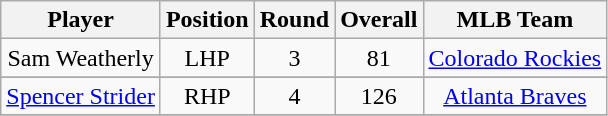<table class="wikitable" style="text-align:center">
<tr>
<th>Player</th>
<th>Position</th>
<th>Round</th>
<th>Overall</th>
<th>MLB Team</th>
</tr>
<tr>
<td>Sam Weatherly</td>
<td>LHP</td>
<td>3</td>
<td>81</td>
<td><a href='#'>Colorado Rockies</a></td>
</tr>
<tr>
</tr>
<tr>
<td><a href='#'>Spencer Strider</a></td>
<td>RHP</td>
<td>4</td>
<td>126</td>
<td><a href='#'>Atlanta Braves</a></td>
</tr>
<tr>
</tr>
</table>
